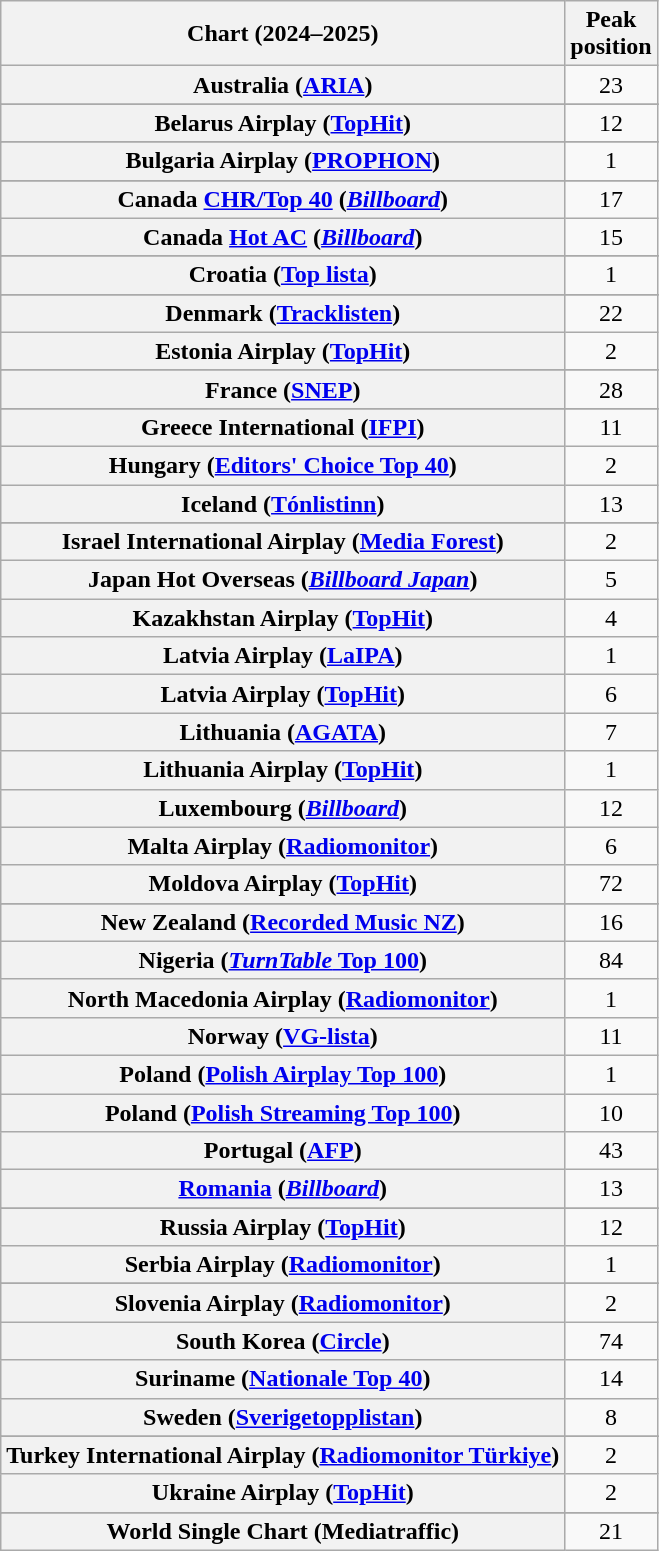<table class="wikitable sortable plainrowheaders" style="text-align:center">
<tr>
<th scope="col">Chart (2024–2025)</th>
<th scope="col">Peak<br>position</th>
</tr>
<tr>
<th scope="row">Australia (<a href='#'>ARIA</a>)</th>
<td>23</td>
</tr>
<tr>
</tr>
<tr>
<th scope="row">Belarus Airplay (<a href='#'>TopHit</a>)</th>
<td>12</td>
</tr>
<tr>
</tr>
<tr>
</tr>
<tr>
<th scope="row">Bulgaria Airplay (<a href='#'>PROPHON</a>)</th>
<td>1</td>
</tr>
<tr>
</tr>
<tr>
</tr>
<tr>
<th scope="row">Canada <a href='#'>CHR/Top 40</a> (<em><a href='#'>Billboard</a></em>)</th>
<td>17</td>
</tr>
<tr>
<th scope="row">Canada <a href='#'>Hot AC</a> (<em><a href='#'>Billboard</a></em>)</th>
<td>15</td>
</tr>
<tr>
</tr>
<tr>
<th scope="row">Croatia (<a href='#'>Top lista</a>)</th>
<td>1</td>
</tr>
<tr>
</tr>
<tr>
</tr>
<tr>
<th scope="row">Denmark (<a href='#'>Tracklisten</a>)</th>
<td>22</td>
</tr>
<tr>
<th scope="row">Estonia Airplay (<a href='#'>TopHit</a>)</th>
<td>2</td>
</tr>
<tr>
</tr>
<tr>
<th scope="row">France (<a href='#'>SNEP</a>)</th>
<td>28</td>
</tr>
<tr>
</tr>
<tr>
</tr>
<tr>
<th scope="row">Greece International (<a href='#'>IFPI</a>)</th>
<td>11</td>
</tr>
<tr>
<th scope="row">Hungary (<a href='#'>Editors' Choice Top 40</a>)</th>
<td>2</td>
</tr>
<tr>
<th scope="row">Iceland (<a href='#'>Tónlistinn</a>)</th>
<td>13</td>
</tr>
<tr>
</tr>
<tr>
<th scope="row">Israel International Airplay (<a href='#'>Media Forest</a>)</th>
<td>2</td>
</tr>
<tr>
<th scope="row">Japan Hot Overseas (<em><a href='#'>Billboard Japan</a></em>)</th>
<td>5</td>
</tr>
<tr>
<th scope="row">Kazakhstan Airplay (<a href='#'>TopHit</a>)</th>
<td>4</td>
</tr>
<tr>
<th scope="row">Latvia Airplay (<a href='#'>LaIPA</a>)</th>
<td>1</td>
</tr>
<tr>
<th scope="row">Latvia Airplay (<a href='#'>TopHit</a>)<br></th>
<td>6</td>
</tr>
<tr>
<th scope="row">Lithuania (<a href='#'>AGATA</a>)</th>
<td>7</td>
</tr>
<tr>
<th scope="row">Lithuania Airplay (<a href='#'>TopHit</a>)</th>
<td>1</td>
</tr>
<tr>
<th scope="row">Luxembourg (<em><a href='#'>Billboard</a></em>)</th>
<td>12</td>
</tr>
<tr>
<th scope="row">Malta Airplay (<a href='#'>Radiomonitor</a>)</th>
<td>6</td>
</tr>
<tr>
<th scope="row">Moldova Airplay (<a href='#'>TopHit</a>)</th>
<td>72</td>
</tr>
<tr>
</tr>
<tr>
</tr>
<tr>
<th scope="row">New Zealand (<a href='#'>Recorded Music NZ</a>)</th>
<td>16</td>
</tr>
<tr>
<th scope="row">Nigeria (<a href='#'><em>TurnTable</em> Top 100</a>)</th>
<td>84</td>
</tr>
<tr>
<th scope="row">North Macedonia Airplay (<a href='#'>Radiomonitor</a>)</th>
<td>1</td>
</tr>
<tr>
<th scope="row">Norway (<a href='#'>VG-lista</a>)</th>
<td>11</td>
</tr>
<tr>
<th scope="row">Poland (<a href='#'>Polish Airplay Top 100</a>)</th>
<td>1</td>
</tr>
<tr>
<th scope="row">Poland (<a href='#'>Polish Streaming Top 100</a>)</th>
<td>10</td>
</tr>
<tr>
<th scope="row">Portugal (<a href='#'>AFP</a>)</th>
<td>43</td>
</tr>
<tr>
<th scope="row"><a href='#'>Romania</a> (<em><a href='#'>Billboard</a></em>)</th>
<td>13</td>
</tr>
<tr>
</tr>
<tr>
</tr>
<tr>
<th scope="row">Russia Airplay (<a href='#'>TopHit</a>)</th>
<td>12</td>
</tr>
<tr>
<th scope="row">Serbia Airplay (<a href='#'>Radiomonitor</a>)</th>
<td>1</td>
</tr>
<tr>
</tr>
<tr>
</tr>
<tr>
<th scope="row">Slovenia Airplay (<a href='#'>Radiomonitor</a>)</th>
<td>2</td>
</tr>
<tr>
<th scope="row">South Korea  (<a href='#'>Circle</a>)</th>
<td>74</td>
</tr>
<tr>
<th scope="row">Suriname (<a href='#'>Nationale Top 40</a>)</th>
<td>14</td>
</tr>
<tr>
<th scope="row">Sweden (<a href='#'>Sverigetopplistan</a>)</th>
<td>8</td>
</tr>
<tr>
</tr>
<tr>
<th scope="row">Turkey International Airplay (<a href='#'>Radiomonitor Türkiye</a>)</th>
<td>2</td>
</tr>
<tr>
<th scope="row">Ukraine Airplay (<a href='#'>TopHit</a>)</th>
<td>2</td>
</tr>
<tr>
</tr>
<tr>
</tr>
<tr>
</tr>
<tr>
</tr>
<tr>
</tr>
<tr>
</tr>
<tr>
</tr>
<tr>
<th scope="row">World Single Chart (Mediatraffic)</th>
<td>21</td>
</tr>
</table>
